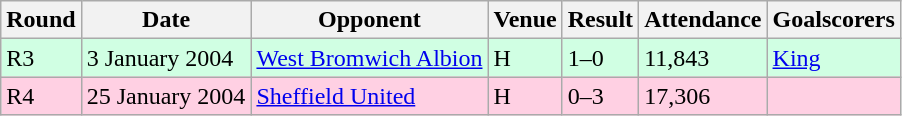<table class="wikitable">
<tr>
<th>Round</th>
<th>Date</th>
<th>Opponent</th>
<th>Venue</th>
<th>Result</th>
<th>Attendance</th>
<th>Goalscorers</th>
</tr>
<tr style="background-color: #d0ffe3;">
<td>R3</td>
<td>3 January 2004</td>
<td><a href='#'>West Bromwich Albion</a></td>
<td>H</td>
<td>1–0</td>
<td>11,843</td>
<td><a href='#'>King</a></td>
</tr>
<tr style="background-color: #ffd0e3;">
<td>R4</td>
<td>25 January 2004</td>
<td><a href='#'>Sheffield United</a></td>
<td>H</td>
<td>0–3</td>
<td>17,306</td>
<td></td>
</tr>
</table>
